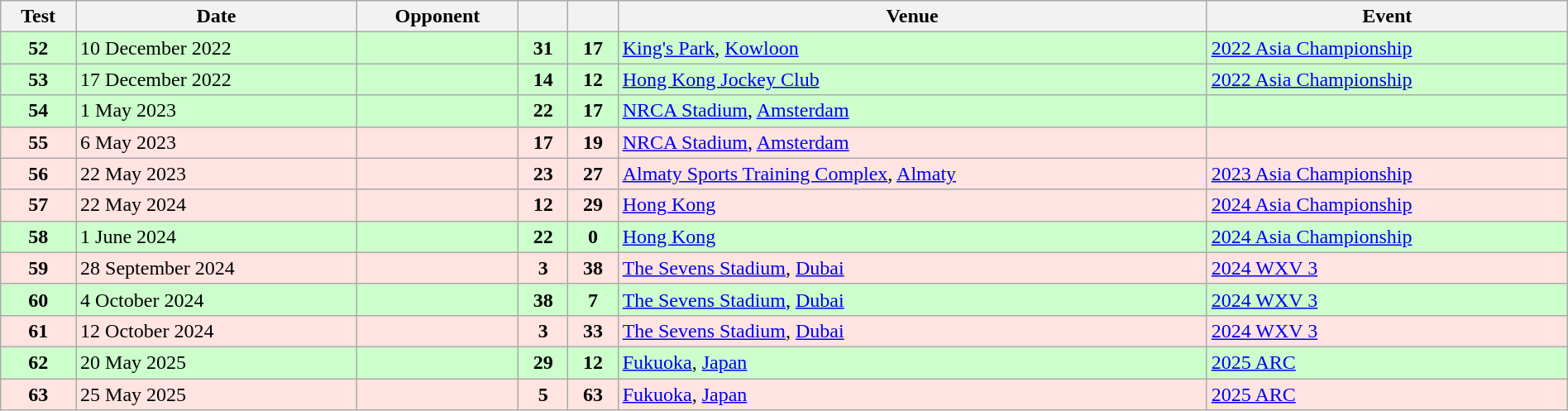<table class="wikitable sortable" style="width:100%">
<tr>
<th>Test</th>
<th>Date</th>
<th>Opponent</th>
<th></th>
<th></th>
<th>Venue</th>
<th>Event</th>
</tr>
<tr bgcolor="CCFFCC">
<td align="center"><strong>52</strong></td>
<td>10 December 2022</td>
<td></td>
<td align="center"><strong>31</strong></td>
<td align="center"><strong>17</strong></td>
<td><a href='#'>King's Park</a>, <a href='#'>Kowloon</a></td>
<td><a href='#'>2022 Asia Championship</a></td>
</tr>
<tr bgcolor="CCFFCC">
<td align="center"><strong>53</strong></td>
<td>17 December 2022</td>
<td></td>
<td align="center"><strong>14</strong></td>
<td align="center"><strong>12</strong></td>
<td><a href='#'>Hong Kong Jockey Club</a></td>
<td><a href='#'>2022 Asia Championship</a></td>
</tr>
<tr bgcolor="CCFFCC">
<td align="center"><strong>54</strong></td>
<td>1 May 2023</td>
<td></td>
<td align="center"><strong>22</strong></td>
<td align="center"><strong>17</strong></td>
<td><a href='#'>NRCA Stadium</a>, <a href='#'>Amsterdam</a></td>
<td></td>
</tr>
<tr bgcolor="FFE4E1">
<td align="center"><strong>55</strong></td>
<td>6 May 2023</td>
<td></td>
<td align="center"><strong>17</strong></td>
<td align="center"><strong>19</strong></td>
<td><a href='#'>NRCA Stadium</a>, <a href='#'>Amsterdam</a></td>
<td></td>
</tr>
<tr bgcolor="FFE4E1">
<td align="center"><strong>56</strong></td>
<td>22 May 2023</td>
<td></td>
<td align="center"><strong>23</strong></td>
<td align="center"><strong>27</strong></td>
<td><a href='#'>Almaty Sports Training Complex</a>, <a href='#'>Almaty</a></td>
<td><a href='#'>2023 Asia Championship</a></td>
</tr>
<tr bgcolor="FFE4E1">
<td align="center"><strong>57</strong></td>
<td>22 May 2024</td>
<td></td>
<td align="center"><strong>12</strong></td>
<td align="center"><strong>29</strong></td>
<td><a href='#'>Hong Kong</a></td>
<td><a href='#'>2024 Asia Championship</a></td>
</tr>
<tr bgcolor="CCFFCC">
<td align="center"><strong>58</strong></td>
<td>1 June 2024</td>
<td></td>
<td align="center"><strong>22</strong></td>
<td align="center"><strong>0</strong></td>
<td><a href='#'>Hong Kong</a></td>
<td><a href='#'>2024 Asia Championship</a></td>
</tr>
<tr bgcolor="FFE4E1">
<td align="center"><strong>59</strong></td>
<td>28 September 2024</td>
<td></td>
<td align="center"><strong>3</strong></td>
<td align="center"><strong>38</strong></td>
<td><a href='#'>The Sevens Stadium</a>, <a href='#'>Dubai</a></td>
<td><a href='#'>2024 WXV 3</a></td>
</tr>
<tr bgcolor="#ccffcc">
<td align="center"><strong>60</strong></td>
<td>4 October 2024</td>
<td></td>
<td align="center"><strong>38</strong></td>
<td align="center"><strong>7</strong></td>
<td><a href='#'>The Sevens Stadium</a>, <a href='#'>Dubai</a></td>
<td><a href='#'>2024 WXV 3</a></td>
</tr>
<tr bgcolor="FFE4E1">
<td align="center"><strong>61</strong></td>
<td>12 October 2024</td>
<td></td>
<td align="center"><strong>3</strong></td>
<td align="center"><strong>33</strong></td>
<td><a href='#'>The Sevens Stadium</a>, <a href='#'>Dubai</a></td>
<td><a href='#'>2024 WXV 3</a></td>
</tr>
<tr bgcolor="#ccffcc">
<td align="center"><strong>62</strong></td>
<td>20 May 2025</td>
<td></td>
<td align="center"><strong>29</strong></td>
<td align="center"><strong>12</strong></td>
<td><a href='#'>Fukuoka</a>, <a href='#'>Japan</a></td>
<td><a href='#'>2025 ARC</a></td>
</tr>
<tr bgcolor="FFE4E1">
<td align="center"><strong>63</strong></td>
<td>25 May 2025</td>
<td></td>
<td align="center"><strong>5</strong></td>
<td align="center"><strong>63</strong></td>
<td><a href='#'>Fukuoka</a>, <a href='#'>Japan</a></td>
<td><a href='#'>2025 ARC</a></td>
</tr>
</table>
